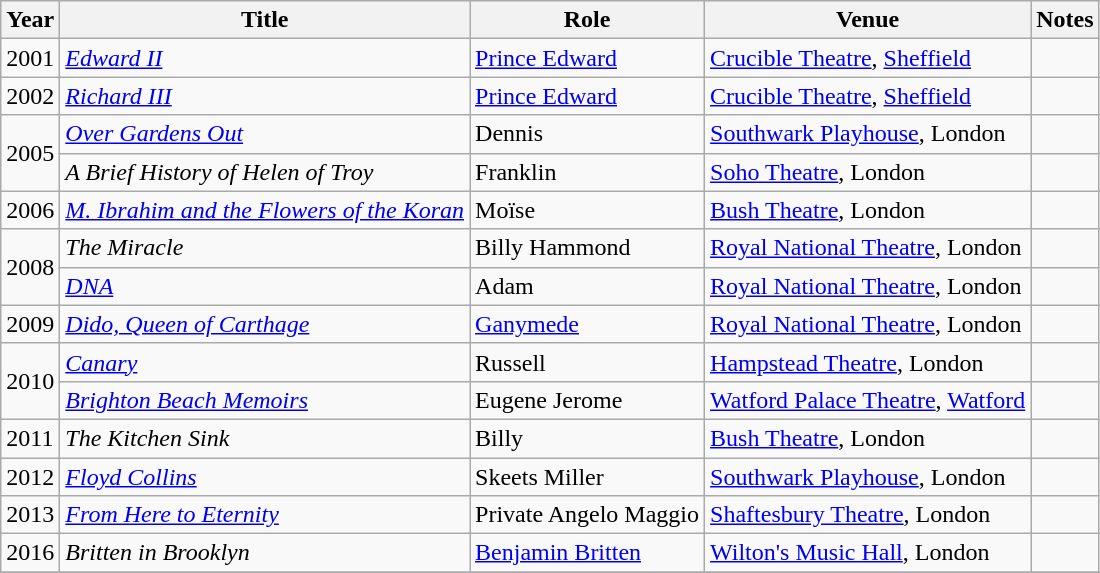<table class="wikitable sortable">
<tr>
<th>Year</th>
<th>Title</th>
<th>Role</th>
<th>Venue</th>
<th>Notes</th>
</tr>
<tr>
<td>2001</td>
<td><em><a href='#'>Edward II</a></em></td>
<td><a href='#'>Prince Edward</a></td>
<td><a href='#'>Crucible Theatre</a>, <a href='#'>Sheffield</a></td>
<td></td>
</tr>
<tr>
<td>2002</td>
<td><em><a href='#'>Richard III</a></em></td>
<td><a href='#'>Prince Edward</a></td>
<td><a href='#'>Crucible Theatre</a>, <a href='#'>Sheffield</a></td>
<td></td>
</tr>
<tr>
<td rowspan="2">2005</td>
<td><em><a href='#'>Over Gardens Out</a></em></td>
<td>Dennis</td>
<td><a href='#'>Southwark Playhouse</a>, London</td>
<td></td>
</tr>
<tr>
<td><em>A Brief History of Helen of Troy</em></td>
<td>Franklin</td>
<td><a href='#'>Soho Theatre</a>, London</td>
<td></td>
</tr>
<tr>
<td>2006</td>
<td><em><a href='#'>M. Ibrahim and the Flowers of the Koran</a></em></td>
<td>Moïse</td>
<td><a href='#'>Bush Theatre</a>, London</td>
<td></td>
</tr>
<tr>
<td rowspan="2">2008</td>
<td><em>The Miracle</em></td>
<td>Billy Hammond</td>
<td><a href='#'>Royal National Theatre</a>, London</td>
<td></td>
</tr>
<tr>
<td><em><a href='#'>DNA</a></em></td>
<td>Adam</td>
<td><a href='#'>Royal National Theatre</a>, London</td>
<td></td>
</tr>
<tr>
<td>2009</td>
<td><em><a href='#'>Dido, Queen of Carthage</a></em></td>
<td><a href='#'>Ganymede</a></td>
<td><a href='#'>Royal National Theatre</a>, London</td>
<td></td>
</tr>
<tr>
<td rowspan="2">2010</td>
<td><em><a href='#'>Canary</a></em></td>
<td>Russell</td>
<td><a href='#'>Hampstead Theatre</a>, London</td>
<td></td>
</tr>
<tr>
<td><em><a href='#'>Brighton Beach Memoirs</a></em></td>
<td>Eugene Jerome</td>
<td><a href='#'>Watford Palace Theatre</a>, <a href='#'>Watford</a></td>
<td></td>
</tr>
<tr>
<td>2011</td>
<td><em>The Kitchen Sink</em></td>
<td>Billy</td>
<td><a href='#'>Bush Theatre</a>, London</td>
<td></td>
</tr>
<tr>
<td>2012</td>
<td><em><a href='#'>Floyd Collins</a></em></td>
<td>Skeets Miller</td>
<td><a href='#'>Southwark Playhouse</a>, London</td>
<td></td>
</tr>
<tr>
<td>2013</td>
<td><em><a href='#'>From Here to Eternity</a></em></td>
<td>Private Angelo Maggio</td>
<td><a href='#'>Shaftesbury Theatre</a>, London</td>
<td></td>
</tr>
<tr>
<td>2016</td>
<td><em>Britten in Brooklyn</em></td>
<td><a href='#'>Benjamin Britten</a></td>
<td><a href='#'>Wilton's Music Hall</a>, London</td>
<td></td>
</tr>
<tr>
</tr>
</table>
